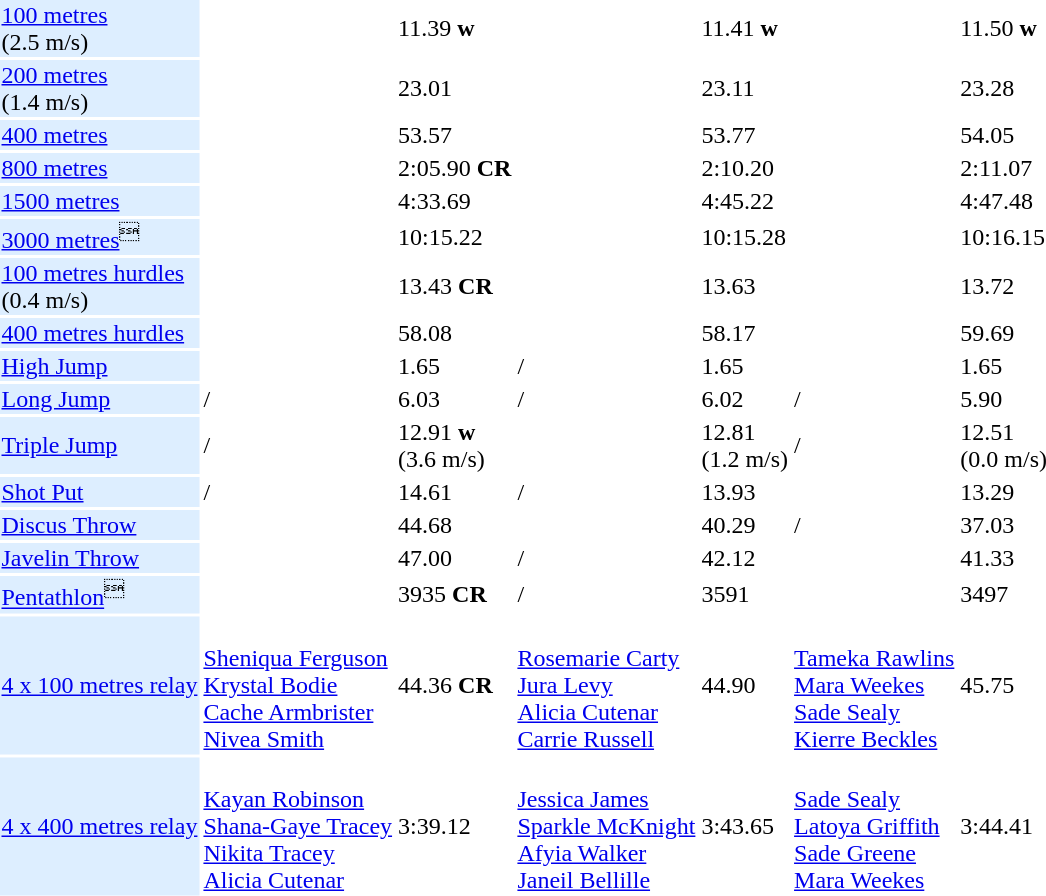<table>
<tr>
<td style="background:#def;"><a href='#'>100 metres</a> <br> (2.5 m/s)</td>
<td></td>
<td>11.39 <strong>w</strong></td>
<td></td>
<td>11.41 <strong>w</strong></td>
<td></td>
<td>11.50 <strong>w</strong></td>
</tr>
<tr>
<td style="background:#def;"><a href='#'>200 metres</a> <br> (1.4 m/s)</td>
<td></td>
<td>23.01</td>
<td></td>
<td>23.11</td>
<td></td>
<td>23.28</td>
</tr>
<tr>
<td style="background:#def;"><a href='#'>400 metres</a></td>
<td></td>
<td>53.57</td>
<td></td>
<td>53.77</td>
<td></td>
<td>54.05</td>
</tr>
<tr>
<td style="background:#def;"><a href='#'>800 metres</a></td>
<td></td>
<td>2:05.90 <strong>CR</strong></td>
<td></td>
<td>2:10.20</td>
<td></td>
<td>2:11.07</td>
</tr>
<tr>
<td style="background:#def;"><a href='#'>1500 metres</a></td>
<td></td>
<td>4:33.69</td>
<td></td>
<td>4:45.22</td>
<td></td>
<td>4:47.48</td>
</tr>
<tr>
<td style="background:#def;"><a href='#'>3000 metres</a><sup></sup></td>
<td></td>
<td>10:15.22</td>
<td></td>
<td>10:15.28</td>
<td></td>
<td>10:16.15</td>
</tr>
<tr>
<td style="background:#def;"><a href='#'>100 metres hurdles</a> <br> (0.4 m/s)</td>
<td></td>
<td>13.43 <strong>CR</strong></td>
<td></td>
<td>13.63</td>
<td></td>
<td>13.72</td>
</tr>
<tr>
<td style="background:#def;"><a href='#'>400 metres hurdles</a></td>
<td></td>
<td>58.08</td>
<td></td>
<td>58.17</td>
<td></td>
<td>59.69</td>
</tr>
<tr>
<td style="background:#def;"><a href='#'>High Jump</a></td>
<td></td>
<td>1.65</td>
<td>/</td>
<td>1.65</td>
<td></td>
<td>1.65</td>
</tr>
<tr>
<td style="background:#def;"><a href='#'>Long Jump</a></td>
<td>/</td>
<td>6.03</td>
<td>/</td>
<td>6.02</td>
<td>/</td>
<td>5.90</td>
</tr>
<tr>
<td style="background:#def;"><a href='#'>Triple Jump</a></td>
<td>/</td>
<td>12.91 <strong>w</strong> <br> (3.6 m/s)</td>
<td></td>
<td>12.81 <br> (1.2 m/s)</td>
<td>/</td>
<td>12.51 <br> (0.0 m/s)</td>
</tr>
<tr>
<td style="background:#def;"><a href='#'>Shot Put</a></td>
<td>/</td>
<td>14.61</td>
<td>/</td>
<td>13.93</td>
<td></td>
<td>13.29</td>
</tr>
<tr>
<td style="background:#def;"><a href='#'>Discus Throw</a></td>
<td></td>
<td>44.68</td>
<td></td>
<td>40.29</td>
<td>/</td>
<td>37.03</td>
</tr>
<tr>
<td style="background:#def;"><a href='#'>Javelin Throw</a></td>
<td></td>
<td>47.00</td>
<td>/</td>
<td>42.12</td>
<td></td>
<td>41.33</td>
</tr>
<tr>
<td style="background:#def;"><a href='#'>Pentathlon</a><sup></sup></td>
<td></td>
<td>3935 <strong>CR</strong></td>
<td>/</td>
<td>3591</td>
<td></td>
<td>3497</td>
</tr>
<tr>
<td style="background:#def;"><a href='#'>4 x 100 metres relay</a></td>
<td> <br> <a href='#'>Sheniqua Ferguson</a> <br> <a href='#'>Krystal Bodie</a> <br> <a href='#'>Cache Armbrister</a> <br> <a href='#'>Nivea Smith</a></td>
<td>44.36 <strong>CR</strong></td>
<td> <br> <a href='#'>Rosemarie Carty</a> <br> <a href='#'>Jura Levy</a> <br> <a href='#'>Alicia Cutenar</a> <br> <a href='#'>Carrie Russell</a></td>
<td>44.90</td>
<td> <br> <a href='#'>Tameka Rawlins</a> <br> <a href='#'>Mara Weekes</a> <br> <a href='#'>Sade Sealy</a> <br> <a href='#'>Kierre Beckles</a></td>
<td>45.75</td>
</tr>
<tr>
<td style="background:#def;"><a href='#'>4 x 400 metres relay</a></td>
<td> <br> <a href='#'>Kayan Robinson</a> <br> <a href='#'>Shana-Gaye Tracey</a> <br> <a href='#'>Nikita Tracey</a> <br> <a href='#'>Alicia Cutenar</a></td>
<td>3:39.12</td>
<td> <br> <a href='#'>Jessica James</a> <br> <a href='#'>Sparkle McKnight</a> <br> <a href='#'>Afyia Walker</a> <br> <a href='#'>Janeil Bellille</a></td>
<td>3:43.65</td>
<td> <br> <a href='#'>Sade Sealy</a> <br> <a href='#'>Latoya Griffith</a> <br> <a href='#'>Sade Greene</a> <br> <a href='#'>Mara Weekes</a></td>
<td>3:44.41</td>
</tr>
</table>
